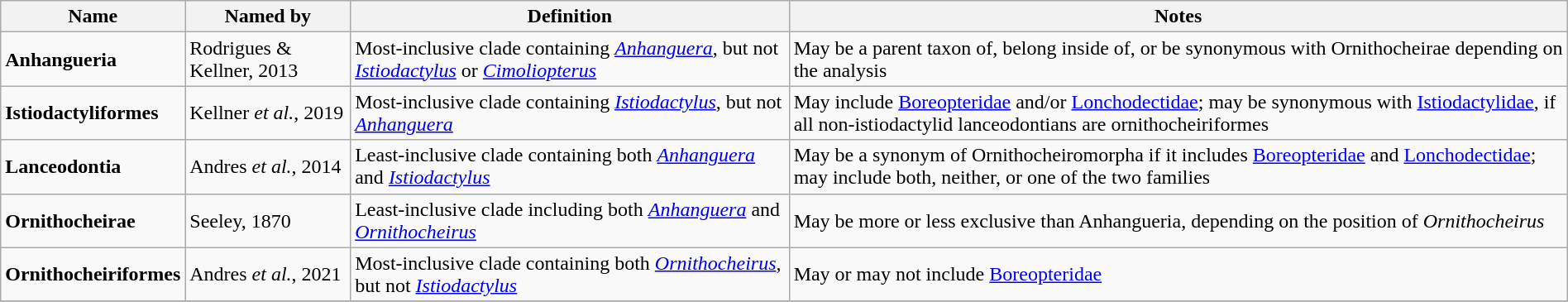<table class="wikitable sortable" align="center" width="100%">
<tr>
<th>Name</th>
<th>Named by</th>
<th>Definition</th>
<th>Notes</th>
</tr>
<tr>
<td><strong>Anhangueria</strong></td>
<td>Rodrigues & Kellner, 2013</td>
<td>Most-inclusive clade containing <em><a href='#'>Anhanguera</a></em>, but not <em><a href='#'>Istiodactylus</a></em> or <em><a href='#'>Cimoliopterus</a></em></td>
<td>May be a parent taxon of, belong inside of, or be synonymous with Ornithocheirae depending on the analysis</td>
</tr>
<tr>
<td><strong>Istiodactyliformes</strong></td>
<td>Kellner <em>et al.</em>, 2019</td>
<td>Most-inclusive clade containing <em><a href='#'>Istiodactylus</a></em>, but not <em><a href='#'>Anhanguera</a></em></td>
<td>May include <a href='#'>Boreopteridae</a> and/or <a href='#'>Lonchodectidae</a>; may be synonymous with <a href='#'>Istiodactylidae</a>, if all non-istiodactylid lanceodontians are ornithocheiriformes</td>
</tr>
<tr>
<td><strong>Lanceodontia</strong></td>
<td>Andres <em>et al.</em>, 2014</td>
<td>Least-inclusive clade containing both <em><a href='#'>Anhanguera</a></em> and <em><a href='#'>Istiodactylus</a></em></td>
<td>May be a synonym of Ornithocheiromorpha if it includes <a href='#'>Boreopteridae</a> and <a href='#'>Lonchodectidae</a>; may include both, neither, or one of the two families</td>
</tr>
<tr>
<td><strong>Ornithocheirae</strong></td>
<td>Seeley, 1870</td>
<td>Least-inclusive clade including both <em><a href='#'>Anhanguera</a></em> and <em><a href='#'>Ornithocheirus</a></em></td>
<td>May be more or less exclusive than Anhangueria, depending on the position of <em>Ornithocheirus</em></td>
</tr>
<tr>
<td><strong>Ornithocheiriformes</strong></td>
<td>Andres <em>et al.</em>, 2021</td>
<td>Most-inclusive clade containing both <em><a href='#'>Ornithocheirus</a></em>, but not <em><a href='#'>Istiodactylus</a></em></td>
<td>May or may not include <a href='#'>Boreopteridae</a></td>
</tr>
<tr>
</tr>
</table>
